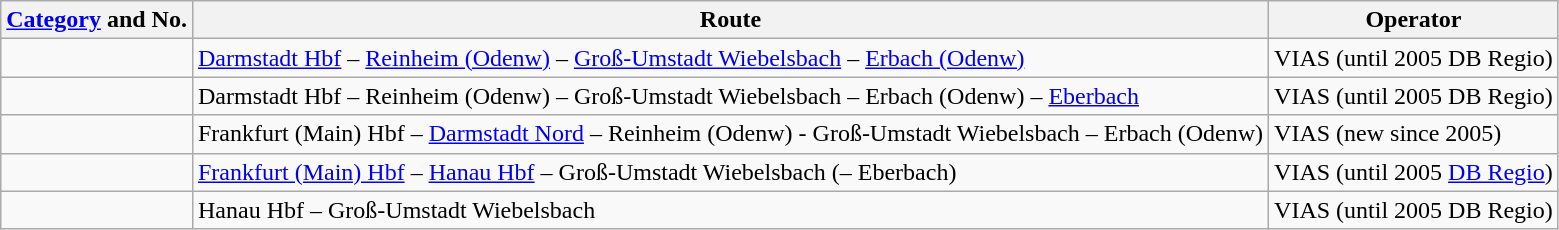<table class="wikitable">
<tr>
<th><a href='#'>Category</a> and No.</th>
<th>Route</th>
<th>Operator</th>
</tr>
<tr>
<td></td>
<td><a href='#'>Darmstadt Hbf</a> – <a href='#'>Reinheim (Odenw)</a> – <a href='#'>Groß-Umstadt Wiebelsbach</a>  – <a href='#'>Erbach (Odenw)</a></td>
<td>VIAS (until 2005 DB Regio)</td>
</tr>
<tr>
<td></td>
<td>Darmstadt Hbf – Reinheim (Odenw) – Groß-Umstadt Wiebelsbach – Erbach (Odenw) – <a href='#'>Eberbach</a></td>
<td>VIAS (until 2005 DB Regio)</td>
</tr>
<tr>
<td></td>
<td>Frankfurt (Main) Hbf – <a href='#'>Darmstadt Nord</a> – Reinheim (Odenw) - Groß-Umstadt Wiebelsbach – Erbach (Odenw)</td>
<td>VIAS (new since 2005)</td>
</tr>
<tr>
<td></td>
<td><a href='#'>Frankfurt (Main) Hbf</a> – <a href='#'>Hanau Hbf</a> – Groß-Umstadt Wiebelsbach (– Eberbach)</td>
<td>VIAS (until 2005 <a href='#'>DB Regio</a>)</td>
</tr>
<tr>
<td></td>
<td>Hanau Hbf – Groß-Umstadt Wiebelsbach</td>
<td>VIAS (until 2005 DB Regio)</td>
</tr>
</table>
